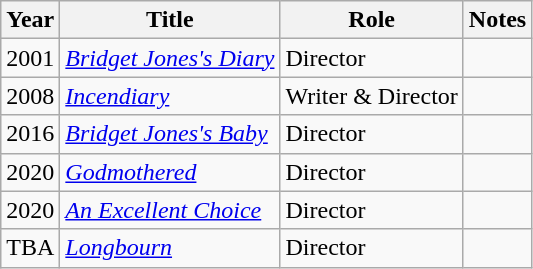<table class="wikitable">
<tr>
<th>Year</th>
<th>Title</th>
<th>Role</th>
<th>Notes</th>
</tr>
<tr>
<td>2001</td>
<td><em><a href='#'>Bridget Jones's Diary</a></em></td>
<td>Director</td>
<td></td>
</tr>
<tr>
<td>2008</td>
<td><em><a href='#'>Incendiary</a></em></td>
<td>Writer & Director</td>
<td></td>
</tr>
<tr>
<td>2016</td>
<td><em><a href='#'>Bridget Jones's Baby</a></em></td>
<td>Director</td>
<td></td>
</tr>
<tr>
<td>2020</td>
<td><em><a href='#'>Godmothered</a></em></td>
<td>Director</td>
<td></td>
</tr>
<tr>
<td>2020</td>
<td><em><a href='#'>An Excellent Choice</a></em></td>
<td>Director</td>
<td></td>
</tr>
<tr>
<td>TBA</td>
<td><em><a href='#'>Longbourn</a></em></td>
<td>Director</td>
<td></td>
</tr>
</table>
